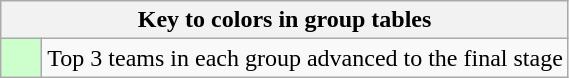<table class="wikitable" style="text-align: center;">
<tr>
<th colspan=2>Key to colors in group tables</th>
</tr>
<tr>
<td bgcolor=#ccffcc style="width: 20px;"></td>
<td align=left>Top 3 teams in each group advanced to the final stage</td>
</tr>
</table>
